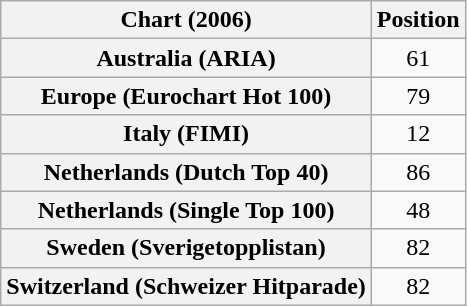<table class="wikitable plainrowheaders sortable">
<tr>
<th>Chart (2006)</th>
<th>Position</th>
</tr>
<tr>
<th scope="row">Australia (ARIA)</th>
<td align="center">61</td>
</tr>
<tr>
<th scope="row">Europe (Eurochart Hot 100)</th>
<td align="center">79</td>
</tr>
<tr>
<th scope="row">Italy (FIMI)</th>
<td align="center">12</td>
</tr>
<tr>
<th scope="row">Netherlands (Dutch Top 40)</th>
<td align="center">86</td>
</tr>
<tr>
<th scope="row">Netherlands (Single Top 100)</th>
<td align="center">48</td>
</tr>
<tr>
<th scope="row">Sweden (Sverigetopplistan)</th>
<td align="center">82</td>
</tr>
<tr>
<th scope="row">Switzerland (Schweizer Hitparade)</th>
<td align="center">82</td>
</tr>
</table>
